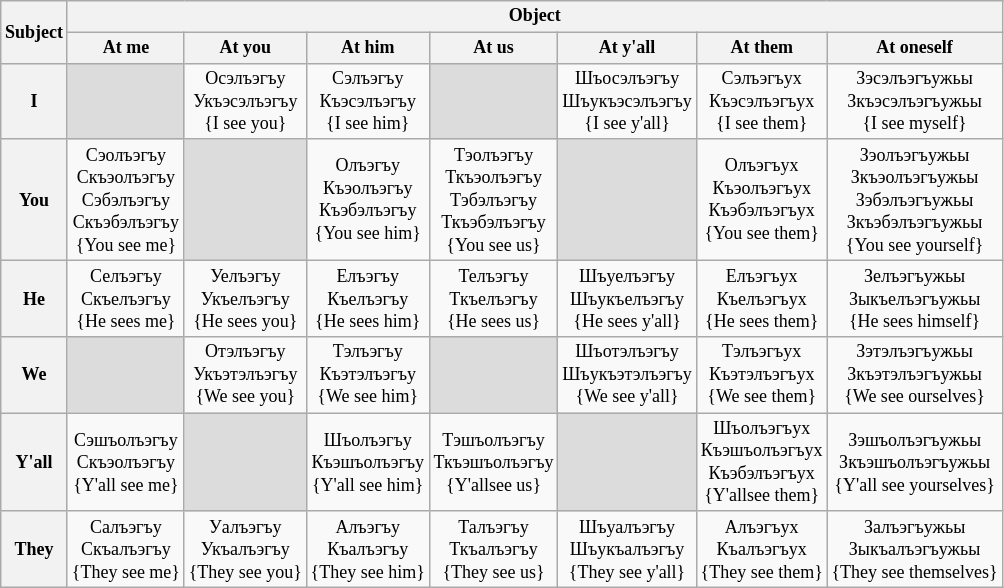<table class="wikitable" style="text-align:center; font-size: 12px;">
<tr>
<th rowspan="2">Subject</th>
<th colspan="9">Object</th>
</tr>
<tr>
<th>At me</th>
<th>At you</th>
<th>At him</th>
<th>At us</th>
<th>At y'all</th>
<th>At them</th>
<th>At oneself</th>
</tr>
<tr>
<th>I</th>
<td style="background-color:#dcdcdc;"></td>
<td>Осэлъэгъу<br>Укъэсэлъэгъу<br>{I see you}</td>
<td>Сэлъэгъу<br>Къэсэлъэгъу<br>{I see him}</td>
<td style="background-color:#dcdcdc;"></td>
<td>Шъосэлъэгъу<br>Шъукъэсэлъэгъу<br>{I see y'all}</td>
<td>Сэлъэгъух<br>Къэсэлъэгъух<br>{I see them}</td>
<td>Зэсэлъэгъужьы<br>Зкъэсэлъэгъужьы<br>{I see myself}</td>
</tr>
<tr>
<th>You</th>
<td>Сэолъэгъу<br>Скъэолъэгъу<br>Сэбэлъэгъу<br>Скъэбэлъэгъу<br>{You see me}</td>
<td style="background-color:#dcdcdc;"></td>
<td>Олъэгъу<br>Къэолъэгъу<br>Къэбэлъэгъу<br>{You see him}</td>
<td>Тэолъэгъу<br>Ткъэолъэгъу<br>Тэбэлъэгъу<br>Ткъэбэлъэгъу<br>{You see us}</td>
<td style="background-color:#dcdcdc;"></td>
<td>Олъэгъух<br>Къэолъэгъух<br>Къэбэлъэгъух<br>{You see them}</td>
<td>Зэолъэгъужьы<br>Зкъэолъэгъужьы<br>Зэбэлъэгъужьы<br>Зкъэбэлъэгъужьы<br>{You see yourself}</td>
</tr>
<tr>
<th>He</th>
<td>Селъэгъу<br>Скъелъэгъу<br>{He sees me}</td>
<td>Уелъэгъу<br>Укъелъэгъу<br>{He sees you}</td>
<td>Елъэгъу<br>Къелъэгъу<br>{He sees him}</td>
<td>Телъэгъу<br>Ткъелъэгъу<br>{He sees us}</td>
<td>Шъуелъэгъу<br>Шъукъелъэгъу<br>{He sees y'all}</td>
<td>Елъэгъух<br>Къелъэгъух<br>{He sees them}</td>
<td>Зелъэгъужьы<br>Зыкъелъэгъужьы<br>{He sees himself}</td>
</tr>
<tr>
<th>We</th>
<td style="background-color:#dcdcdc;"></td>
<td>Отэлъэгъу<br>Укъэтэлъэгъу<br>{We see you}</td>
<td>Тэлъэгъу<br>Къэтэлъэгъу<br>{We see him}</td>
<td style="background-color:#dcdcdc;"></td>
<td>Шъотэлъэгъу<br>Шъукъэтэлъэгъу<br>{We see y'all}</td>
<td>Тэлъэгъух<br>Къэтэлъэгъух<br>{We see them}</td>
<td>Зэтэлъэгъужьы<br>Зкъэтэлъэгъужьы<br>{We see ourselves}</td>
</tr>
<tr>
<th>Y'all</th>
<td>Сэшъолъэгъу<br>Скъэолъэгъу<br>{Y'all see me}</td>
<td style="background-color:#dcdcdc;"></td>
<td>Шъолъэгъу<br>Къэшъолъэгъу<br>{Y'all see him}</td>
<td>Тэшъолъэгъу<br>Ткъэшъолъэгъу<br>{Y'allsee us}</td>
<td style="background-color:#dcdcdc;"></td>
<td>Шъолъэгъух<br>Къэшъолъэгъух<br>Къэбэлъэгъух<br>{Y'allsee them}</td>
<td>Зэшъолъэгъужьы<br>Зкъэшъолъэгъужьы<br>{Y'all see yourselves}</td>
</tr>
<tr>
<th>They</th>
<td>Салъэгъу<br>Скъалъэгъу<br>{They see me}</td>
<td>Уалъэгъу<br>Укъалъэгъу<br>{They see you}</td>
<td>Алъэгъу<br>Къалъэгъу<br>{They see him}</td>
<td>Талъэгъу<br>Ткъалъэгъу<br>{They see us}</td>
<td>Шъуалъэгъу<br>Шъукъалъэгъу<br>{They see y'all}</td>
<td>Алъэгъух<br>Къалъэгъух<br>{They see them}</td>
<td>Залъэгъужьы<br>Зыкъалъэгъужьы<br>{They see themselves}</td>
</tr>
</table>
